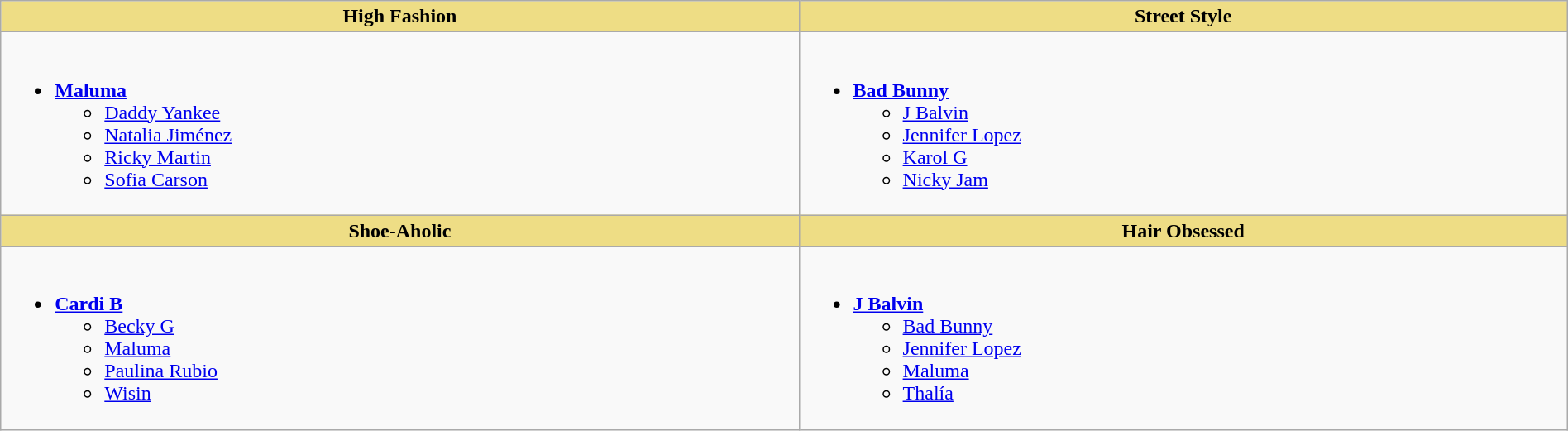<table class="wikitable" style="width:100%;">
<tr>
<th style="background:#EEDD85; width=50%">High Fashion</th>
<th style="background:#EEDD85; width=50%">Street Style</th>
</tr>
<tr>
<td valign="top"><br><ul><li><strong><a href='#'>Maluma</a></strong><ul><li><a href='#'>Daddy Yankee</a></li><li><a href='#'>Natalia Jiménez</a></li><li><a href='#'>Ricky Martin</a></li><li><a href='#'>Sofia Carson</a></li></ul></li></ul></td>
<td valign="top"><br><ul><li><strong><a href='#'>Bad Bunny</a></strong><ul><li><a href='#'>J Balvin</a></li><li><a href='#'>Jennifer Lopez</a></li><li><a href='#'>Karol G</a></li><li><a href='#'>Nicky Jam</a></li></ul></li></ul></td>
</tr>
<tr>
<th style="background:#EEDD85; width=50%">Shoe-Aholic</th>
<th style="background:#EEDD85; width=50%">Hair Obsessed</th>
</tr>
<tr>
<td valign="top"><br><ul><li><strong><a href='#'>Cardi B</a></strong><ul><li><a href='#'>Becky G</a></li><li><a href='#'>Maluma</a></li><li><a href='#'>Paulina Rubio</a></li><li><a href='#'>Wisin</a></li></ul></li></ul></td>
<td valign="top"><br><ul><li><strong><a href='#'>J Balvin</a></strong><ul><li><a href='#'>Bad Bunny</a></li><li><a href='#'>Jennifer Lopez</a></li><li><a href='#'>Maluma</a></li><li><a href='#'>Thalía</a></li></ul></li></ul></td>
</tr>
</table>
